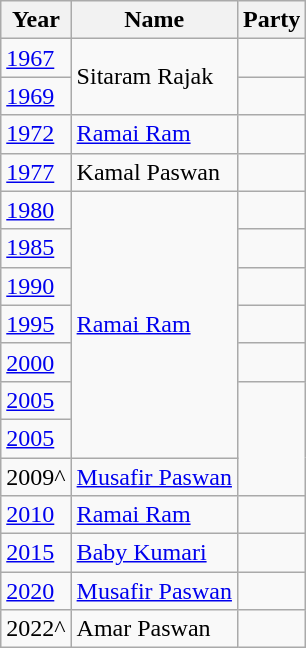<table class="wikitable sortable">
<tr>
<th>Year</th>
<th>Name</th>
<th colspan="2">Party</th>
</tr>
<tr>
<td><a href='#'>1967</a></td>
<td rowspan="2">Sitaram Rajak</td>
<td></td>
</tr>
<tr>
<td><a href='#'>1969</a></td>
</tr>
<tr>
<td><a href='#'>1972</a></td>
<td><a href='#'>Ramai Ram</a></td>
<td></td>
</tr>
<tr>
<td><a href='#'>1977</a></td>
<td>Kamal Paswan</td>
<td></td>
</tr>
<tr>
<td><a href='#'>1980</a></td>
<td rowspan="7"><a href='#'>Ramai Ram</a></td>
</tr>
<tr>
<td><a href='#'>1985</a></td>
<td></td>
</tr>
<tr>
<td><a href='#'>1990</a></td>
<td></td>
</tr>
<tr>
<td><a href='#'>1995</a></td>
</tr>
<tr>
<td><a href='#'>2000</a></td>
<td></td>
</tr>
<tr>
<td><a href='#'>2005</a></td>
</tr>
<tr>
<td><a href='#'>2005</a></td>
</tr>
<tr>
<td>2009^</td>
<td><a href='#'>Musafir Paswan</a></td>
</tr>
<tr>
<td><a href='#'>2010</a></td>
<td><a href='#'>Ramai Ram</a></td>
<td></td>
</tr>
<tr>
<td><a href='#'>2015</a></td>
<td><a href='#'>Baby Kumari</a></td>
<td></td>
</tr>
<tr>
<td><a href='#'>2020</a></td>
<td><a href='#'>Musafir Paswan</a></td>
<td></td>
</tr>
<tr>
<td>2022^</td>
<td>Amar Paswan</td>
<td></td>
</tr>
</table>
